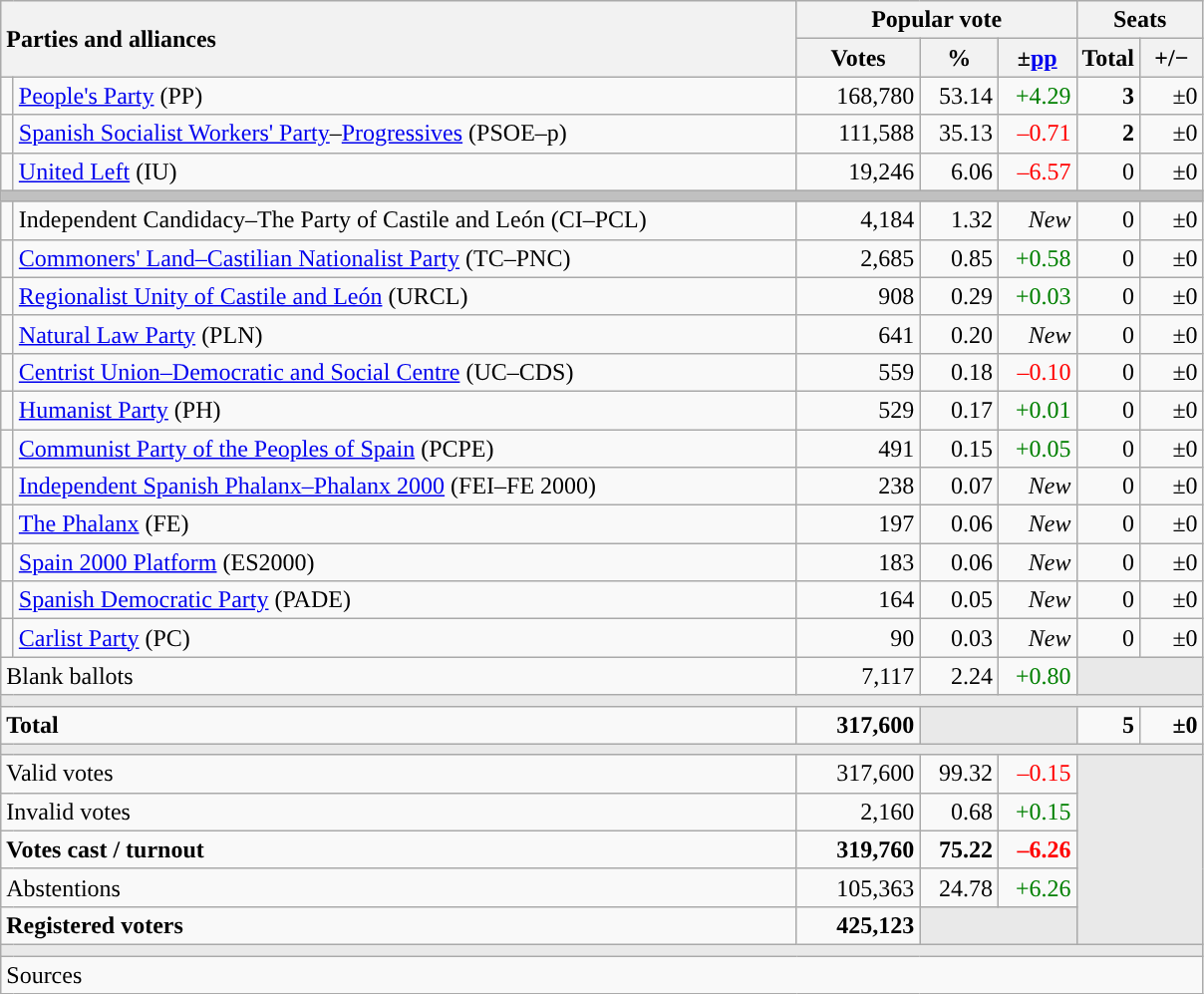<table class="wikitable" style="text-align:right;">
<tr>
<th style="text-align:left;" rowspan="2" colspan="2" width="525">Parties and alliances</th>
<th colspan="3">Popular vote</th>
<th colspan="2">Seats</th>
</tr>
<tr>
<th width="75">Votes</th>
<th width="45">%</th>
<th width="45">±<a href='#'>pp</a></th>
<th width="35">Total</th>
<th width="35">+/−</th>
</tr>
<tr>
<td width="1" style="color:inherit;background:"></td>
<td align="left"><a href='#'>People's Party</a> (PP)</td>
<td>168,780</td>
<td>53.14</td>
<td style="color:green;">+4.29</td>
<td><strong>3</strong></td>
<td>±0</td>
</tr>
<tr>
<td style="color:inherit;background:"></td>
<td align="left"><a href='#'>Spanish Socialist Workers' Party</a>–<a href='#'>Progressives</a> (PSOE–p)</td>
<td>111,588</td>
<td>35.13</td>
<td style="color:red;">–0.71</td>
<td><strong>2</strong></td>
<td>±0</td>
</tr>
<tr>
<td style="color:inherit;background:"></td>
<td align="left"><a href='#'>United Left</a> (IU)</td>
<td>19,246</td>
<td>6.06</td>
<td style="color:red;">–6.57</td>
<td>0</td>
<td>±0</td>
</tr>
<tr>
<td colspan="7" bgcolor="#C0C0C0"></td>
</tr>
<tr>
<td style="color:inherit;background:"></td>
<td align="left">Independent Candidacy–The Party of Castile and León (CI–PCL)</td>
<td>4,184</td>
<td>1.32</td>
<td><em>New</em></td>
<td>0</td>
<td>±0</td>
</tr>
<tr>
<td style="color:inherit;background:"></td>
<td align="left"><a href='#'>Commoners' Land–Castilian Nationalist Party</a> (TC–PNC)</td>
<td>2,685</td>
<td>0.85</td>
<td style="color:green;">+0.58</td>
<td>0</td>
<td>±0</td>
</tr>
<tr>
<td style="color:inherit;background:"></td>
<td align="left"><a href='#'>Regionalist Unity of Castile and León</a> (URCL)</td>
<td>908</td>
<td>0.29</td>
<td style="color:green;">+0.03</td>
<td>0</td>
<td>±0</td>
</tr>
<tr>
<td style="color:inherit;background:"></td>
<td align="left"><a href='#'>Natural Law Party</a> (PLN)</td>
<td>641</td>
<td>0.20</td>
<td><em>New</em></td>
<td>0</td>
<td>±0</td>
</tr>
<tr>
<td style="color:inherit;background:"></td>
<td align="left"><a href='#'>Centrist Union–Democratic and Social Centre</a> (UC–CDS)</td>
<td>559</td>
<td>0.18</td>
<td style="color:red;">–0.10</td>
<td>0</td>
<td>±0</td>
</tr>
<tr>
<td style="color:inherit;background:"></td>
<td align="left"><a href='#'>Humanist Party</a> (PH)</td>
<td>529</td>
<td>0.17</td>
<td style="color:green;">+0.01</td>
<td>0</td>
<td>±0</td>
</tr>
<tr>
<td style="color:inherit;background:"></td>
<td align="left"><a href='#'>Communist Party of the Peoples of Spain</a> (PCPE)</td>
<td>491</td>
<td>0.15</td>
<td style="color:green;">+0.05</td>
<td>0</td>
<td>±0</td>
</tr>
<tr>
<td style="color:inherit;background:"></td>
<td align="left"><a href='#'>Independent Spanish Phalanx–Phalanx 2000</a> (FEI–FE 2000)</td>
<td>238</td>
<td>0.07</td>
<td><em>New</em></td>
<td>0</td>
<td>±0</td>
</tr>
<tr>
<td style="color:inherit;background:"></td>
<td align="left"><a href='#'>The Phalanx</a> (FE)</td>
<td>197</td>
<td>0.06</td>
<td><em>New</em></td>
<td>0</td>
<td>±0</td>
</tr>
<tr>
<td style="color:inherit;background:"></td>
<td align="left"><a href='#'>Spain 2000 Platform</a> (ES2000)</td>
<td>183</td>
<td>0.06</td>
<td><em>New</em></td>
<td>0</td>
<td>±0</td>
</tr>
<tr>
<td style="color:inherit;background:"></td>
<td align="left"><a href='#'>Spanish Democratic Party</a> (PADE)</td>
<td>164</td>
<td>0.05</td>
<td><em>New</em></td>
<td>0</td>
<td>±0</td>
</tr>
<tr>
<td style="color:inherit;background:"></td>
<td align="left"><a href='#'>Carlist Party</a> (PC)</td>
<td>90</td>
<td>0.03</td>
<td><em>New</em></td>
<td>0</td>
<td>±0</td>
</tr>
<tr>
<td align="left" colspan="2">Blank ballots</td>
<td>7,117</td>
<td>2.24</td>
<td style="color:green;">+0.80</td>
<td bgcolor="#E9E9E9" colspan="2"></td>
</tr>
<tr>
<td colspan="7" bgcolor="#E9E9E9"></td>
</tr>
<tr style="font-weight:bold;">
<td align="left" colspan="2">Total</td>
<td>317,600</td>
<td bgcolor="#E9E9E9" colspan="2"></td>
<td>5</td>
<td>±0</td>
</tr>
<tr>
<td colspan="7" bgcolor="#E9E9E9"></td>
</tr>
<tr>
<td align="left" colspan="2">Valid votes</td>
<td>317,600</td>
<td>99.32</td>
<td style="color:red;">–0.15</td>
<td bgcolor="#E9E9E9" colspan="2" rowspan="5"></td>
</tr>
<tr>
<td align="left" colspan="2">Invalid votes</td>
<td>2,160</td>
<td>0.68</td>
<td style="color:green;">+0.15</td>
</tr>
<tr style="font-weight:bold;">
<td align="left" colspan="2">Votes cast / turnout</td>
<td>319,760</td>
<td>75.22</td>
<td style="color:red;">–6.26</td>
</tr>
<tr>
<td align="left" colspan="2">Abstentions</td>
<td>105,363</td>
<td>24.78</td>
<td style="color:green;">+6.26</td>
</tr>
<tr style="font-weight:bold;">
<td align="left" colspan="2">Registered voters</td>
<td>425,123</td>
<td bgcolor="#E9E9E9" colspan="2"></td>
</tr>
<tr>
<td colspan="7" bgcolor="#E9E9E9"></td>
</tr>
<tr>
<td align="left" colspan="7">Sources</td>
</tr>
</table>
